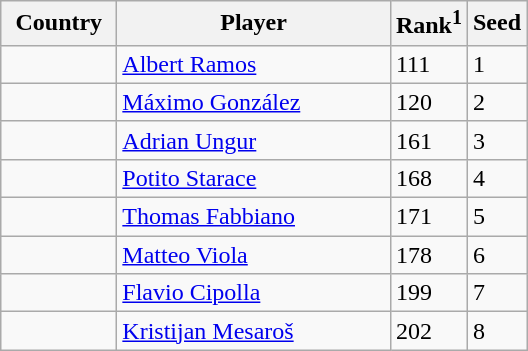<table class="sortable wikitable">
<tr>
<th width="70">Country</th>
<th width="175">Player</th>
<th>Rank<sup>1</sup></th>
<th>Seed</th>
</tr>
<tr>
<td></td>
<td><a href='#'>Albert Ramos</a></td>
<td>111</td>
<td>1</td>
</tr>
<tr>
<td></td>
<td><a href='#'>Máximo González</a></td>
<td>120</td>
<td>2</td>
</tr>
<tr>
<td></td>
<td><a href='#'>Adrian Ungur</a></td>
<td>161</td>
<td>3</td>
</tr>
<tr>
<td></td>
<td><a href='#'>Potito Starace</a></td>
<td>168</td>
<td>4</td>
</tr>
<tr>
<td></td>
<td><a href='#'>Thomas Fabbiano</a></td>
<td>171</td>
<td>5</td>
</tr>
<tr>
<td></td>
<td><a href='#'>Matteo Viola</a></td>
<td>178</td>
<td>6</td>
</tr>
<tr>
<td></td>
<td><a href='#'>Flavio Cipolla</a></td>
<td>199</td>
<td>7</td>
</tr>
<tr>
<td></td>
<td><a href='#'>Kristijan Mesaroš</a></td>
<td>202</td>
<td>8</td>
</tr>
</table>
